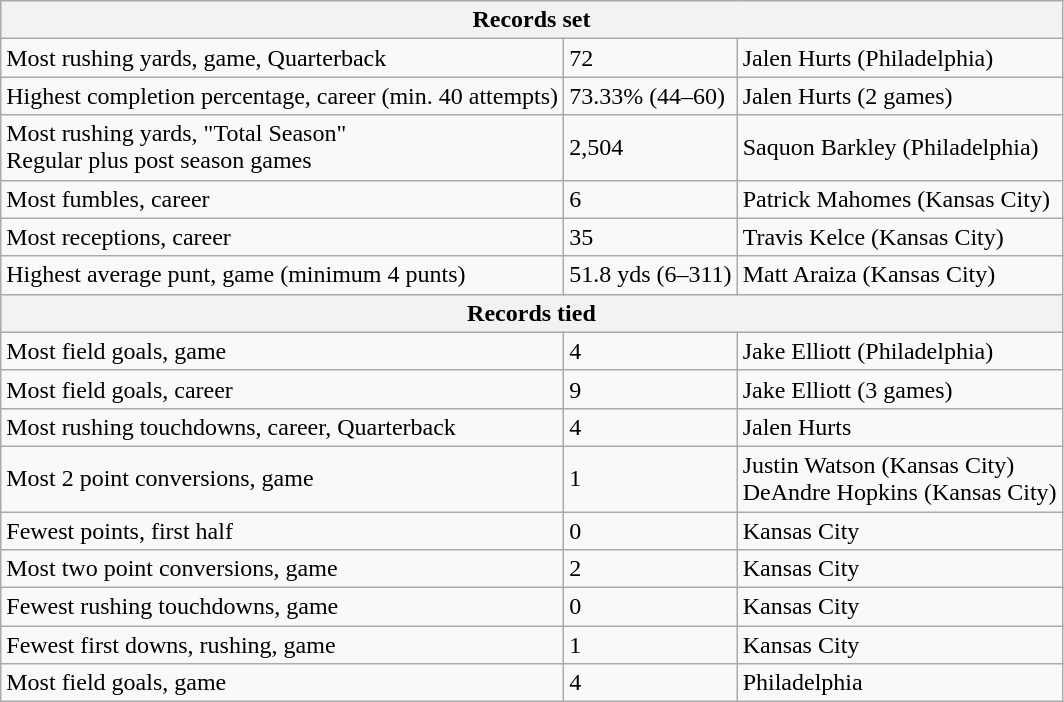<table class="wikitable">
<tr>
<th colspan=3>Records set<br></th>
</tr>
<tr>
<td>Most rushing yards, game, Quarterback</td>
<td>72</td>
<td>Jalen Hurts (Philadelphia)</td>
</tr>
<tr>
<td>Highest completion percentage, career (min. 40 attempts)</td>
<td>73.33% (44–60)</td>
<td>Jalen Hurts (2 games)</td>
</tr>
<tr>
<td>Most rushing yards, "Total Season"<br>Regular plus post season games</td>
<td>2,504 </td>
<td>Saquon Barkley (Philadelphia)</td>
</tr>
<tr>
<td>Most fumbles, career</td>
<td>6 </td>
<td>Patrick Mahomes (Kansas City)</td>
</tr>
<tr>
<td>Most receptions, career</td>
<td>35</td>
<td>Travis Kelce (Kansas City)</td>
</tr>
<tr>
<td>Highest average punt, game (minimum 4 punts)</td>
<td>51.8 yds (6–311)</td>
<td>Matt Araiza (Kansas City)</td>
</tr>
<tr>
<th colspan=3>Records tied</th>
</tr>
<tr>
<td>Most field goals, game</td>
<td>4</td>
<td>Jake Elliott (Philadelphia)</td>
</tr>
<tr>
<td>Most field goals, career</td>
<td>9</td>
<td>Jake Elliott (3 games)</td>
</tr>
<tr>
<td>Most rushing touchdowns, career, Quarterback</td>
<td>4</td>
<td>Jalen Hurts</td>
</tr>
<tr>
<td>Most 2 point conversions, game</td>
<td>1</td>
<td>Justin Watson (Kansas City) <br>DeAndre Hopkins (Kansas City)</td>
</tr>
<tr>
<td>Fewest points, first half</td>
<td>0</td>
<td>Kansas City</td>
</tr>
<tr>
<td>Most two point conversions, game</td>
<td>2</td>
<td>Kansas City</td>
</tr>
<tr>
<td>Fewest rushing touchdowns, game</td>
<td>0</td>
<td>Kansas City</td>
</tr>
<tr>
<td>Fewest first downs, rushing, game</td>
<td>1</td>
<td>Kansas City</td>
</tr>
<tr>
<td>Most field goals, game</td>
<td>4</td>
<td>Philadelphia</td>
</tr>
</table>
